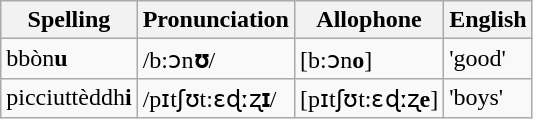<table class="wikitable">
<tr>
<th>Spelling</th>
<th>Pronunciation</th>
<th>Allophone</th>
<th>English</th>
</tr>
<tr>
<td>bbòn<strong>u</strong></td>
<td>/b:ɔn<strong>ʊ</strong>/</td>
<td>[b:ɔn<strong>o</strong>]</td>
<td>'good'</td>
</tr>
<tr>
<td>picciuttèddh<strong>i</strong></td>
<td>/pɪtʃʊt:ɛɖːʐ<strong>ɪ</strong>/</td>
<td>[pɪtʃʊt:ɛɖːʐ<strong>e</strong>]</td>
<td>'boys'</td>
</tr>
</table>
